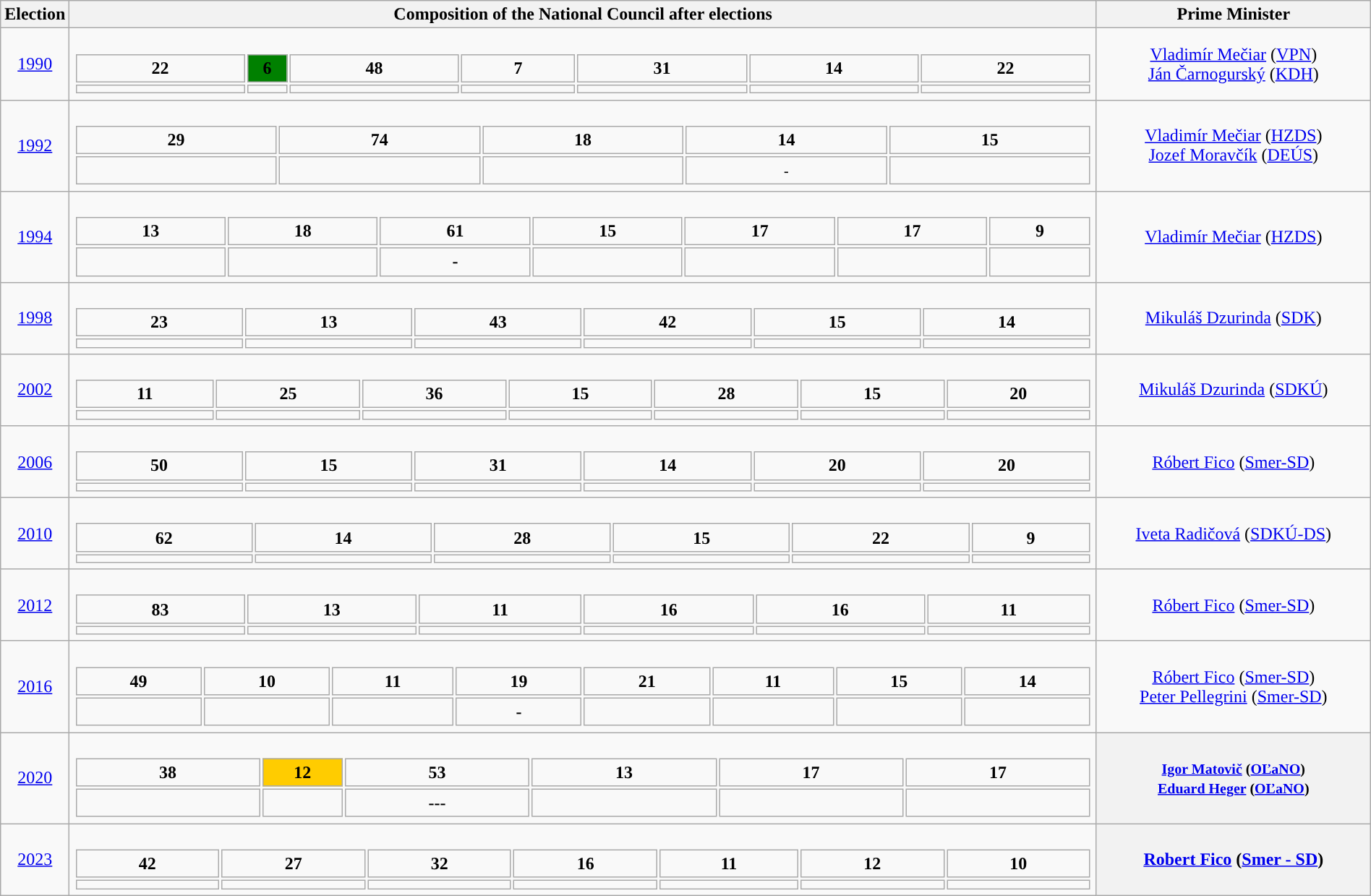<table class="wikitable" style="width: 100%; text-align: center;">
<tr>
<th style="width: 5%">Election</th>
<th style="width: 75%">Composition of the National Council after elections</th>
<th style="width: 20%">Prime Minister</th>
</tr>
<tr>
<td><a href='#'>1990</a></td>
<td><br><table style="width: 100%; font-weight:bold; text-align: center;">
<tr>
<td style="background-color: "><span><strong>22</strong></span></td>
<td style="background-color: green; width: 4%"><span><strong>6</strong></span></td>
<td style="background-color: "><span><strong>48</strong></span></td>
<td style="background-color: "><span><strong>7</strong></span></td>
<td style="background-color: "><strong>31</strong></td>
<td style="background-color: "><span><strong>14</strong></span></td>
<td style="background-color: "><span><strong>22</strong></span></td>
</tr>
<tr>
<td><a href='#'></a></td>
<td><a href='#'></a></td>
<td><a href='#'></a></td>
<td><a href='#'></a></td>
<td><a href='#'></a></td>
<td><a href='#'></a><a href='#'></a></td>
<td><a href='#'></a></td>
</tr>
</table>
</td>
<td><a href='#'>Vladimír Mečiar</a> (<a href='#'>VPN</a>)<br><a href='#'>Ján Čarnogurský</a> (<a href='#'>KDH</a>)</td>
</tr>
<tr>
<td><a href='#'>1992</a></td>
<td><br><table style="width: 100%; font-weight:bold; text-align: center;">
<tr>
<td style="background-color: "><span><strong>29</strong></span></td>
<td style="background-color: "><span><strong>74</strong></span></td>
<td style="background-color: "><strong>18</strong></td>
<td style="background-color: "><span><strong>14</strong></span></td>
<td style="background-color: "><span><strong>15</strong></span></td>
</tr>
<tr>
<td><a href='#'></a></td>
<td><a href='#'></a></td>
<td><a href='#'></a></td>
<td><small><a href='#'></a>-<a href='#'></a></small></td>
<td><a href='#'></a></td>
</tr>
</table>
</td>
<td><a href='#'>Vladimír Mečiar</a> (<a href='#'>HZDS</a>)<br><a href='#'>Jozef Moravčík</a> (<a href='#'>DEÚS</a>)</td>
</tr>
<tr>
<td><a href='#'>1994</a></td>
<td><br><table style="width: 100%; font-weight:bold; text-align: center;">
<tr>
<td style="background-color: "><span><strong>13</strong></span></td>
<td style="background-color: "><span><strong>18</strong></span></td>
<td style="background-color: "><span><strong>61</strong></span></td>
<td style="background-color: "><span><strong>15</strong></span></td>
<td style="background-color: "><strong>17</strong></td>
<td style="background-color: "><span><strong>17</strong></span></td>
<td style="background-color: "><span><strong>9</strong></span></td>
</tr>
<tr>
<td><a href='#'></a></td>
<td><a href='#'></a></td>
<td><a href='#'></a>-<a href='#'></a></td>
<td><a href='#'></a></td>
<td><a href='#'></a></td>
<td><a href='#'></a></td>
<td><a href='#'></a></td>
</tr>
</table>
</td>
<td><a href='#'>Vladimír Mečiar</a> (<a href='#'>HZDS</a>)</td>
</tr>
<tr>
<td><a href='#'>1998</a></td>
<td><br><table style="width: 100%; font-weight:bold; text-align: center;">
<tr>
<td style="background-color: "><span><strong>23</strong></span></td>
<td style="background-color: "><span><strong>13</strong></span></td>
<td style="background-color: "><span><strong>43</strong></span></td>
<td style="background-color: "><span><strong>42</strong></span></td>
<td style="background-color: "><span><strong>15</strong></span></td>
<td style="background-color: "><span><strong>14</strong></span></td>
</tr>
<tr>
<td><a href='#'></a></td>
<td><a href='#'></a></td>
<td><a href='#'></a></td>
<td><a href='#'></a></td>
<td><a href='#'></a></td>
<td><a href='#'></a></td>
</tr>
</table>
</td>
<td><a href='#'>Mikuláš Dzurinda</a> (<a href='#'>SDK</a>)</td>
</tr>
<tr>
<td><a href='#'>2002</a></td>
<td><br><table style="width: 100%; font-weight:bold; text-align: center;">
<tr>
<td style="background-color: "><span><strong>11</strong></span></td>
<td style="background-color: "><span><strong>25</strong></span></td>
<td style="background-color: "><span><strong>36</strong></span></td>
<td style="background-color: "><span><strong>15</strong></span></td>
<td style="background-color: "><span><strong>28</strong></span></td>
<td style="background-color: "><strong>15</strong></td>
<td style="background-color: "><span><strong>20</strong></span></td>
</tr>
<tr>
<td><a href='#'></a></td>
<td><a href='#'></a></td>
<td><a href='#'></a></td>
<td><a href='#'></a></td>
<td><a href='#'></a></td>
<td><a href='#'></a></td>
<td><a href='#'></a></td>
</tr>
</table>
</td>
<td><a href='#'>Mikuláš Dzurinda</a> (<a href='#'>SDKÚ</a>)</td>
</tr>
<tr>
<td><a href='#'>2006</a></td>
<td><br><table style="width: 100%; font-weight:bold; text-align: center;">
<tr>
<td style="background-color: "><span><strong>50</strong></span></td>
<td style="background-color: "><span><strong>15</strong></span></td>
<td style="background-color: "><span><strong>31</strong></span></td>
<td style="background-color: "><strong>14</strong></td>
<td style="background-color: "><span><strong>20</strong></span></td>
<td style="background-color: "><span><strong>20</strong></span></td>
</tr>
<tr>
<td><a href='#'></a></td>
<td><a href='#'></a></td>
<td><a href='#'></a></td>
<td><a href='#'></a></td>
<td><a href='#'></a></td>
<td><a href='#'></a></td>
</tr>
</table>
</td>
<td><a href='#'>Róbert Fico</a> (<a href='#'>Smer-SD</a>)</td>
</tr>
<tr>
<td><a href='#'>2010</a></td>
<td><br><table style="width: 100%; font-weight:bold; text-align: center;">
<tr>
<td style="background-color: "><span><strong>62</strong></span></td>
<td style="background-color: "><span><strong>14</strong></span></td>
<td style="background-color: "><span><strong>28</strong></span></td>
<td style="background-color: "><strong>15</strong></td>
<td style="background-color: "><span><strong>22</strong></span></td>
<td style="background-color: "><span><strong>9</strong></span></td>
</tr>
<tr>
<td><a href='#'></a></td>
<td><a href='#'></a></td>
<td><a href='#'></a></td>
<td><a href='#'></a></td>
<td><a href='#'></a></td>
<td><a href='#'></a></td>
</tr>
</table>
</td>
<td><a href='#'>Iveta Radičová</a> (<a href='#'>SDKÚ-DS</a>)</td>
</tr>
<tr>
<td><a href='#'>2012</a></td>
<td><br><table style="width: 100%; font-weight:bold; text-align: center;">
<tr>
<td style="background-color: "><span><strong>83</strong></span></td>
<td style="background-color: "><span><strong>13</strong></span></td>
<td style="background-color: "><span><strong>11</strong></span></td>
<td style="background-color: "><strong>16</strong></td>
<td style="background-color: "><span><strong>16</strong></span></td>
<td style="background-color: "><span><strong>11</strong></span></td>
</tr>
<tr>
<td><a href='#'></a></td>
<td><a href='#'></a></td>
<td><a href='#'></a></td>
<td><a href='#'></a></td>
<td><a href='#'></a></td>
<td><a href='#'></a></td>
</tr>
</table>
</td>
<td><a href='#'>Róbert Fico</a> (<a href='#'>Smer-SD</a>)</td>
</tr>
<tr>
<td><a href='#'>2016</a></td>
<td><br><table style="width: 100%; font-weight:bold; text-align: center;">
<tr>
<td style="background-color: "><span><strong>49</strong></span></td>
<td style="background-color: "><span><strong>10</strong></span></td>
<td style="background-color: "><span><strong>11</strong></span></td>
<td style="background-color: "><span><strong>19</strong></span></td>
<td style="background-color: "><span><strong>21</strong></span></td>
<td style="background-color: "><span><strong>11</strong></span></td>
<td style="background-color: "><span><strong>15</strong></span></td>
<td style="background-color: "><span><strong>14</strong></span></td>
</tr>
<tr>
<td><a href='#'></a></td>
<td><a href='#'></a></td>
<td><a href='#'></a></td>
<td><a href='#'></a>-<a href='#'></a></td>
<td><a href='#'></a></td>
<td><a href='#'></a></td>
<td><a href='#'></a></td>
<td><a href='#'></a></td>
</tr>
</table>
</td>
<td><a href='#'>Róbert Fico</a> (<a href='#'>Smer-SD</a>)<br><a href='#'>Peter Pellegrini</a> (<a href='#'>Smer-SD</a>)</td>
</tr>
<tr>
<td><a href='#'>2020</a></td>
<td><br><table style="width: 100%; font-weight:bold; text-align: center;">
<tr>
<td style="background-color: "><span><strong>38</strong></span></td>
<td style="background-color: #FFCC00; width: 8.0%"><span><strong>12</strong></span></td>
<td style="background-color: "><span><strong>53</strong></span></td>
<td style="background-color: "><span><strong>13</strong></span></td>
<td style="background-color: "><span><strong>17</strong></span></td>
<td style="background-color: "><span><strong>17</strong></span></td>
</tr>
<tr>
<td><a href='#'></a></td>
<td><a href='#'></a></td>
<td><a href='#'></a>-<a href='#'></a>-<a href='#'></a>-<a href='#'></a></td>
<td><a href='#'></a></td>
<td><a href='#'></a></td>
<td><a href='#'></a></td>
</tr>
</table>
</td>
<th><blockquote><small><a href='#'>Igor Matovič</a> (<a href='#'>OĽaNO</a>)</small><br><small><a href='#'>Eduard Heger</a> (<a href='#'>OĽaNO</a>)</small></blockquote></th>
</tr>
<tr>
<td><a href='#'>2023</a></td>
<td><br><table style="width: 100%; font-weight:bold; text-align: center;">
<tr>
<td style="background-color: "><span><strong>42</strong></span></td>
<td style="background-color: "><span><strong>27</strong></span></td>
<td style="background-color: "><span><strong>32</strong></span></td>
<td style="background-color: "><span><strong>16</strong></span></td>
<td style="background-color: "><span><strong>11</strong></span></td>
<td style="background-color: "><span><strong>12</strong></span></td>
<td style="background-color: "><span><strong>10</strong></span></td>
</tr>
<tr>
<td><a href='#'></a></td>
<td><a href='#'></a></td>
<td><a href='#'></a></td>
<td><a href='#'></a></td>
<td><a href='#'></a></td>
<td><a href='#'></a></td>
<td><a href='#'></a></td>
</tr>
</table>
</td>
<th><a href='#'>Robert Fico</a> (<a href='#'>Smer - SD</a>)</th>
</tr>
</table>
